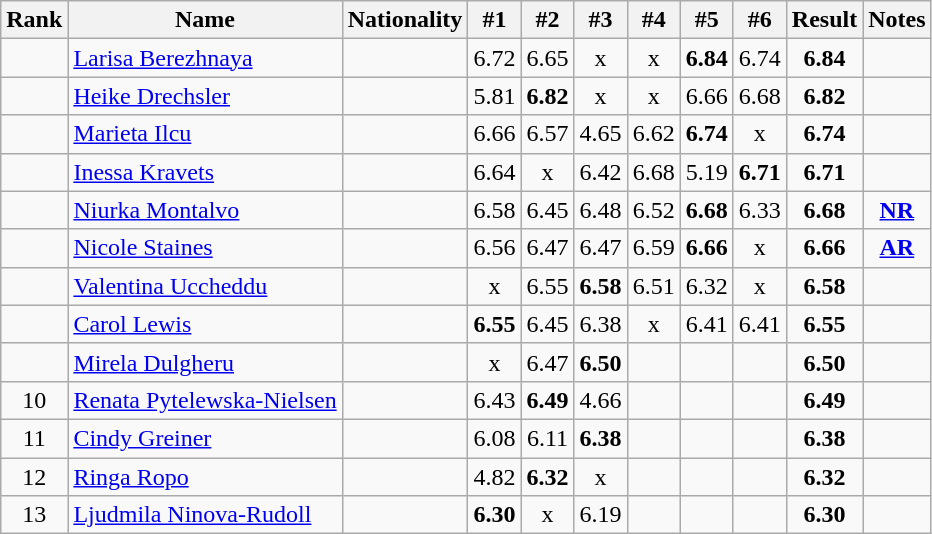<table class="wikitable sortable" style="text-align:center">
<tr>
<th>Rank</th>
<th>Name</th>
<th>Nationality</th>
<th>#1</th>
<th>#2</th>
<th>#3</th>
<th>#4</th>
<th>#5</th>
<th>#6</th>
<th>Result</th>
<th>Notes</th>
</tr>
<tr>
<td></td>
<td align="left"><a href='#'>Larisa Berezhnaya</a></td>
<td align=left></td>
<td>6.72</td>
<td>6.65</td>
<td>x</td>
<td>x</td>
<td><strong>6.84</strong></td>
<td>6.74</td>
<td><strong>6.84</strong></td>
<td></td>
</tr>
<tr>
<td></td>
<td align="left"><a href='#'>Heike Drechsler</a></td>
<td align=left></td>
<td>5.81</td>
<td><strong>6.82</strong></td>
<td>x</td>
<td>x</td>
<td>6.66</td>
<td>6.68</td>
<td><strong>6.82</strong></td>
<td></td>
</tr>
<tr>
<td></td>
<td align="left"><a href='#'>Marieta Ilcu</a></td>
<td align=left></td>
<td>6.66</td>
<td>6.57</td>
<td>4.65</td>
<td>6.62</td>
<td><strong>6.74</strong></td>
<td>x</td>
<td><strong>6.74</strong></td>
<td></td>
</tr>
<tr>
<td></td>
<td align="left"><a href='#'>Inessa Kravets</a></td>
<td align=left></td>
<td>6.64</td>
<td>x</td>
<td>6.42</td>
<td>6.68</td>
<td>5.19</td>
<td><strong>6.71</strong></td>
<td><strong>6.71</strong></td>
<td></td>
</tr>
<tr>
<td></td>
<td align="left"><a href='#'>Niurka Montalvo</a></td>
<td align=left></td>
<td>6.58</td>
<td>6.45</td>
<td>6.48</td>
<td>6.52</td>
<td><strong>6.68</strong></td>
<td>6.33</td>
<td><strong>6.68</strong></td>
<td><strong><a href='#'>NR</a></strong></td>
</tr>
<tr>
<td></td>
<td align="left"><a href='#'>Nicole Staines</a></td>
<td align=left></td>
<td>6.56</td>
<td>6.47</td>
<td>6.47</td>
<td>6.59</td>
<td><strong>6.66</strong></td>
<td>x</td>
<td><strong>6.66</strong></td>
<td><strong><a href='#'>AR</a></strong></td>
</tr>
<tr>
<td></td>
<td align="left"><a href='#'>Valentina Uccheddu</a></td>
<td align=left></td>
<td>x</td>
<td>6.55</td>
<td><strong>6.58</strong></td>
<td>6.51</td>
<td>6.32</td>
<td>x</td>
<td><strong>6.58</strong></td>
<td></td>
</tr>
<tr>
<td></td>
<td align="left"><a href='#'>Carol Lewis</a></td>
<td align=left></td>
<td><strong>6.55</strong></td>
<td>6.45</td>
<td>6.38</td>
<td>x</td>
<td>6.41</td>
<td>6.41</td>
<td><strong>6.55</strong></td>
<td></td>
</tr>
<tr>
<td></td>
<td align="left"><a href='#'>Mirela Dulgheru</a></td>
<td align=left></td>
<td>x</td>
<td>6.47</td>
<td><strong>6.50</strong></td>
<td></td>
<td></td>
<td></td>
<td><strong>6.50</strong></td>
<td></td>
</tr>
<tr>
<td>10</td>
<td align="left"><a href='#'>Renata Pytelewska-Nielsen</a></td>
<td align=left></td>
<td>6.43</td>
<td><strong>6.49</strong></td>
<td>4.66</td>
<td></td>
<td></td>
<td></td>
<td><strong>6.49</strong></td>
<td></td>
</tr>
<tr>
<td>11</td>
<td align="left"><a href='#'>Cindy Greiner</a></td>
<td align=left></td>
<td>6.08</td>
<td>6.11</td>
<td><strong>6.38</strong></td>
<td></td>
<td></td>
<td></td>
<td><strong>6.38</strong></td>
<td></td>
</tr>
<tr>
<td>12</td>
<td align="left"><a href='#'>Ringa Ropo</a></td>
<td align=left></td>
<td>4.82</td>
<td><strong>6.32</strong></td>
<td>x</td>
<td></td>
<td></td>
<td></td>
<td><strong>6.32</strong></td>
<td></td>
</tr>
<tr>
<td>13</td>
<td align="left"><a href='#'>Ljudmila Ninova-Rudoll</a></td>
<td align=left></td>
<td><strong>6.30</strong></td>
<td>x</td>
<td>6.19</td>
<td></td>
<td></td>
<td></td>
<td><strong>6.30</strong></td>
<td></td>
</tr>
</table>
